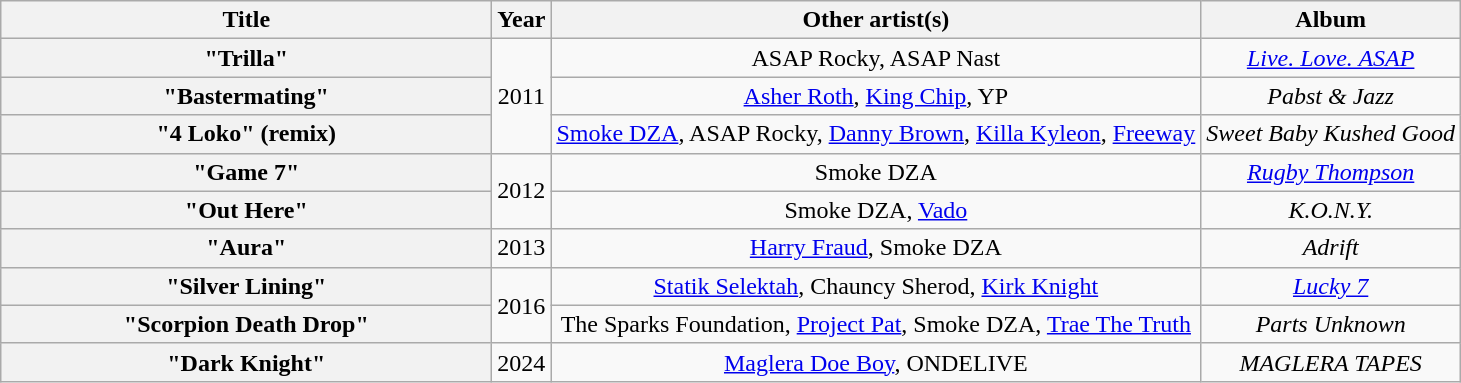<table class="wikitable plainrowheaders" style="text-align:center;">
<tr>
<th scope="col" style="width:20em;">Title</th>
<th scope="col">Year</th>
<th scope="col">Other artist(s)</th>
<th scope="col">Album</th>
</tr>
<tr>
<th scope="row">"Trilla"</th>
<td rowspan="3">2011</td>
<td>ASAP Rocky, ASAP Nast</td>
<td><em><a href='#'>Live. Love. ASAP</a></em></td>
</tr>
<tr>
<th scope="row">"Bastermating"</th>
<td><a href='#'>Asher Roth</a>, <a href='#'>King Chip</a>, YP</td>
<td><em>Pabst & Jazz</em></td>
</tr>
<tr>
<th scope="row">"4 Loko" (remix)</th>
<td><a href='#'>Smoke DZA</a>, ASAP Rocky, <a href='#'>Danny Brown</a>, <a href='#'>Killa Kyleon</a>, <a href='#'>Freeway</a></td>
<td><em>Sweet Baby Kushed Good</em></td>
</tr>
<tr>
<th scope="row">"Game 7"</th>
<td rowspan="2">2012</td>
<td>Smoke DZA</td>
<td><em><a href='#'>Rugby Thompson</a></em></td>
</tr>
<tr>
<th scope="row">"Out Here"</th>
<td>Smoke DZA, <a href='#'>Vado</a></td>
<td><em>K.O.N.Y.</em></td>
</tr>
<tr>
<th scope="row">"Aura"</th>
<td>2013</td>
<td><a href='#'>Harry Fraud</a>, Smoke DZA</td>
<td><em>Adrift</em></td>
</tr>
<tr>
<th scope="row">"Silver Lining"</th>
<td rowspan="2">2016</td>
<td><a href='#'>Statik Selektah</a>, Chauncy Sherod, <a href='#'>Kirk Knight</a></td>
<td><em><a href='#'>Lucky 7</a></em></td>
</tr>
<tr>
<th scope="row">"Scorpion Death Drop"</th>
<td>The Sparks Foundation, <a href='#'>Project Pat</a>, Smoke DZA, <a href='#'>Trae The Truth</a></td>
<td><em>Parts Unknown</em></td>
</tr>
<tr>
<th scope="row">"Dark Knight"</th>
<td rowspan=1>2024</td>
<td><a href='#'>Maglera Doe Boy</a>, ONDELIVE</td>
<td><em>MAGLERA TAPES</em></td>
</tr>
</table>
